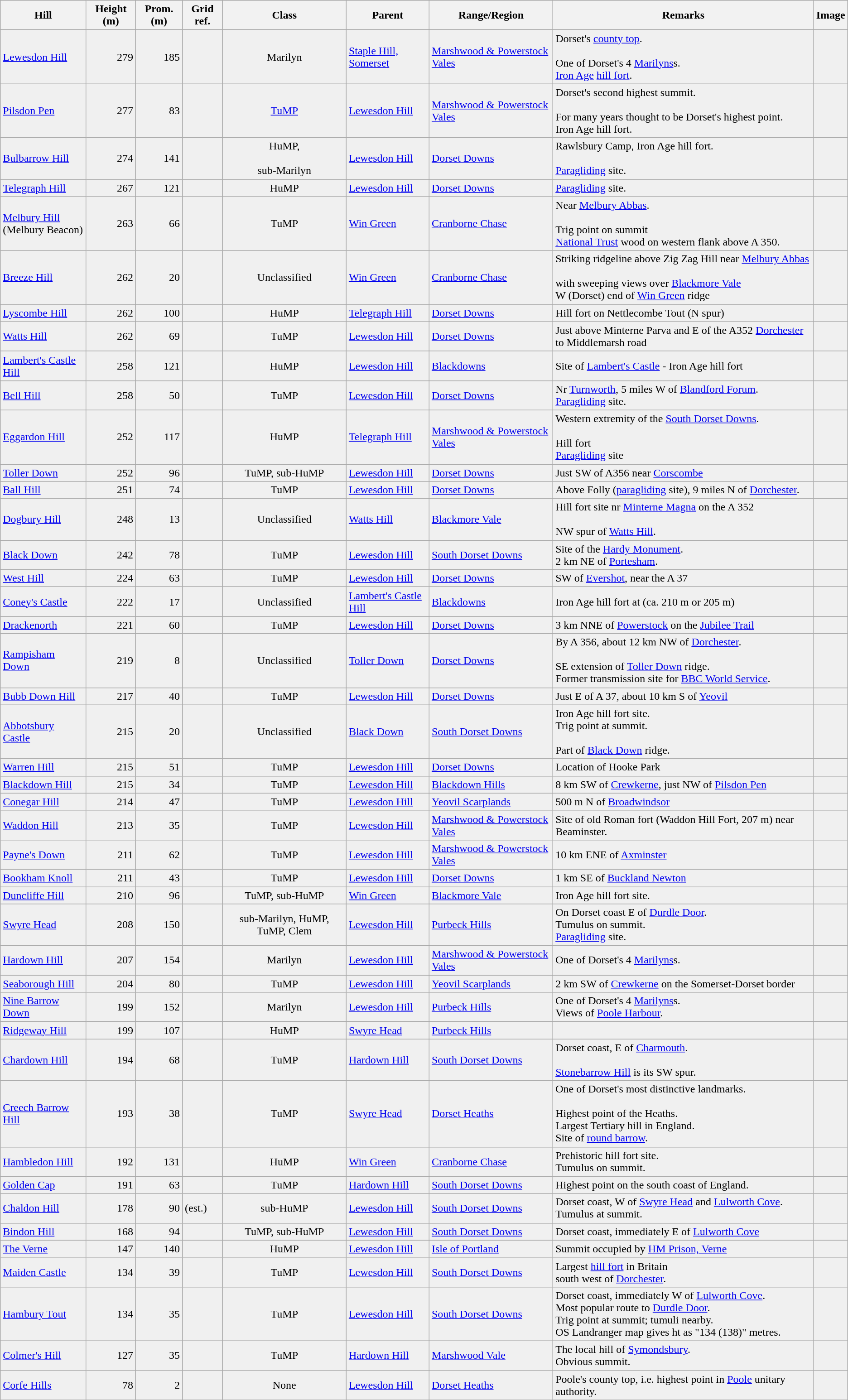<table class="wikitable sortable" style="border-collapse: collapse; background:#f0f0f0">
<tr>
<th>Hill</th>
<th>Height (m)</th>
<th>Prom. (m)</th>
<th>Grid ref.</th>
<th>Class</th>
<th>Parent</th>
<th>Range/Region</th>
<th class="unsortable">Remarks</th>
<th class="unsortable">Image</th>
</tr>
<tr>
<td><a href='#'>Lewesdon Hill</a></td>
<td align=right>279</td>
<td align=right>185</td>
<td></td>
<td align=center>Marilyn</td>
<td><a href='#'>Staple Hill, Somerset</a></td>
<td><a href='#'>Marshwood & Powerstock Vales</a></td>
<td>Dorset's <a href='#'>county top</a>.<br><br>One of Dorset's 4 <a href='#'>Marilyns</a>s.<br>
<a href='#'>Iron Age</a> <a href='#'>hill fort</a>.</td>
<td></td>
</tr>
<tr>
<td><a href='#'>Pilsdon Pen</a></td>
<td align=right>277</td>
<td align=right>83</td>
<td></td>
<td align=center><a href='#'>TuMP</a></td>
<td><a href='#'>Lewesdon Hill</a></td>
<td><a href='#'>Marshwood & Powerstock Vales</a></td>
<td>Dorset's second highest summit.<br><br>For many years thought to be Dorset's highest point.<br>
Iron Age hill fort.</td>
<td></td>
</tr>
<tr>
<td><a href='#'>Bulbarrow Hill</a></td>
<td align=right>274</td>
<td align=right>141</td>
<td></td>
<td align=center>HuMP,<br><br>sub-Marilyn</td>
<td><a href='#'>Lewesdon Hill</a></td>
<td><a href='#'>Dorset Downs</a></td>
<td>Rawlsbury Camp, Iron Age hill fort.<br><br><a href='#'>Paragliding</a> site.</td>
<td></td>
</tr>
<tr>
<td><a href='#'>Telegraph Hill</a></td>
<td align=right>267</td>
<td align=right>121</td>
<td></td>
<td align=center>HuMP</td>
<td><a href='#'>Lewesdon Hill</a></td>
<td><a href='#'>Dorset Downs</a></td>
<td><a href='#'>Paragliding</a> site.</td>
<td></td>
</tr>
<tr>
<td><a href='#'>Melbury Hill</a><br>(Melbury Beacon)</td>
<td align=right>263</td>
<td align=right>66</td>
<td></td>
<td align=center>TuMP</td>
<td><a href='#'>Win Green</a></td>
<td><a href='#'>Cranborne Chase</a></td>
<td>Near <a href='#'>Melbury Abbas</a>.<br><br>Trig point on summit<br>
<a href='#'>National Trust</a> wood on western flank above A 350.</td>
<td></td>
</tr>
<tr>
<td><a href='#'>Breeze Hill</a></td>
<td align=right>262</td>
<td align=right>20</td>
<td></td>
<td align=center>Unclassified</td>
<td><a href='#'>Win Green</a></td>
<td><a href='#'>Cranborne Chase</a></td>
<td>Striking ridgeline above Zig Zag Hill near <a href='#'>Melbury Abbas</a> <br><br>with sweeping views over <a href='#'>Blackmore Vale</a><br>
W (Dorset) end of <a href='#'>Win Green</a> ridge</td>
<td></td>
</tr>
<tr>
<td><a href='#'>Lyscombe Hill</a></td>
<td align=right>262</td>
<td align=right>100</td>
<td></td>
<td align=center>HuMP</td>
<td><a href='#'>Telegraph Hill</a></td>
<td><a href='#'>Dorset Downs</a></td>
<td>Hill fort on Nettlecombe Tout (N spur)</td>
<td></td>
</tr>
<tr>
<td><a href='#'>Watts Hill</a></td>
<td align=right>262</td>
<td align=right>69</td>
<td></td>
<td align=center>TuMP</td>
<td><a href='#'>Lewesdon Hill</a></td>
<td><a href='#'>Dorset Downs</a></td>
<td>Just above Minterne Parva and E of the A352 <a href='#'>Dorchester</a> to Middlemarsh road</td>
<td></td>
</tr>
<tr>
<td><a href='#'>Lambert's Castle Hill</a></td>
<td align=right>258</td>
<td align=right>121</td>
<td></td>
<td align=center>HuMP</td>
<td><a href='#'>Lewesdon Hill</a></td>
<td><a href='#'>Blackdowns</a></td>
<td>Site of <a href='#'>Lambert's Castle</a> - Iron Age hill fort</td>
<td></td>
</tr>
<tr>
<td><a href='#'>Bell Hill</a></td>
<td align=right>258</td>
<td align=right>50</td>
<td></td>
<td align=center>TuMP</td>
<td><a href='#'>Lewesdon Hill</a></td>
<td><a href='#'>Dorset Downs</a></td>
<td>Nr <a href='#'>Turnworth</a>, 5 miles W of <a href='#'>Blandford Forum</a>.<br><a href='#'>Paragliding</a> site.</td>
<td></td>
</tr>
<tr>
<td><a href='#'>Eggardon Hill</a></td>
<td align=right>252</td>
<td align=right>117</td>
<td></td>
<td align=center>HuMP</td>
<td><a href='#'>Telegraph Hill</a></td>
<td><a href='#'>Marshwood & Powerstock Vales</a></td>
<td>Western extremity of the <a href='#'>South Dorset Downs</a>.<br><br>Hill fort<br>
<a href='#'>Paragliding</a> site</td>
<td></td>
</tr>
<tr>
<td><a href='#'>Toller Down</a></td>
<td align=right>252</td>
<td align=right>96</td>
<td> </td>
<td align=center>TuMP, sub-HuMP</td>
<td><a href='#'>Lewesdon Hill</a></td>
<td><a href='#'>Dorset Downs</a></td>
<td>Just SW of A356 near <a href='#'>Corscombe</a></td>
<td></td>
</tr>
<tr>
<td><a href='#'>Ball Hill</a></td>
<td align=right>251</td>
<td align=right>74</td>
<td></td>
<td align=center>TuMP</td>
<td><a href='#'>Lewesdon Hill</a></td>
<td><a href='#'>Dorset Downs</a></td>
<td>Above Folly (<a href='#'>paragliding</a> site), 9 miles N of <a href='#'>Dorchester</a>.</td>
<td></td>
</tr>
<tr>
<td><a href='#'>Dogbury Hill</a></td>
<td align=right>248</td>
<td align=right>13</td>
<td></td>
<td align=center>Unclassified</td>
<td><a href='#'>Watts Hill</a></td>
<td><a href='#'>Blackmore Vale</a></td>
<td>Hill fort site nr <a href='#'>Minterne Magna</a> on the A 352<br><br>NW spur of <a href='#'>Watts Hill</a>.</td>
<td></td>
</tr>
<tr>
<td><a href='#'>Black Down</a></td>
<td align=right>242</td>
<td align=right>78</td>
<td></td>
<td align=center>TuMP</td>
<td><a href='#'>Lewesdon Hill</a></td>
<td><a href='#'>South Dorset Downs</a></td>
<td>Site of the <a href='#'>Hardy Monument</a>.<br>2 km NE of <a href='#'>Portesham</a>.</td>
<td></td>
</tr>
<tr>
<td><a href='#'>West Hill</a></td>
<td align=right>224</td>
<td align=right>63</td>
<td></td>
<td align=center>TuMP</td>
<td><a href='#'>Lewesdon Hill</a></td>
<td><a href='#'>Dorset Downs</a></td>
<td>SW of <a href='#'>Evershot</a>, near the A 37</td>
<td></td>
</tr>
<tr>
<td><a href='#'>Coney's Castle</a></td>
<td align=right>222</td>
<td align=right>17</td>
<td></td>
<td align=center>Unclassified</td>
<td><a href='#'>Lambert's Castle Hill</a></td>
<td><a href='#'>Blackdowns</a></td>
<td>Iron Age hill fort at  (ca. 210 m or 205 m)</td>
<td></td>
</tr>
<tr>
<td><a href='#'>Drackenorth</a></td>
<td align=right>221</td>
<td align=right>60</td>
<td></td>
<td align=center>TuMP</td>
<td><a href='#'>Lewesdon Hill</a></td>
<td><a href='#'>Dorset Downs</a></td>
<td>3 km NNE of <a href='#'>Powerstock</a> on the <a href='#'>Jubilee Trail</a></td>
<td></td>
</tr>
<tr>
<td><a href='#'>Rampisham Down</a></td>
<td align=right>219</td>
<td align=right>8</td>
<td> </td>
<td align=center>Unclassified</td>
<td><a href='#'>Toller Down</a></td>
<td><a href='#'>Dorset Downs</a></td>
<td>By A 356, about 12 km NW of <a href='#'>Dorchester</a>.<br><br>SE extension of <a href='#'>Toller Down</a> ridge.<br>
Former transmission site for <a href='#'>BBC World Service</a>.</td>
<td></td>
</tr>
<tr>
<td><a href='#'>Bubb Down Hill</a></td>
<td align=right>217</td>
<td align=right>40</td>
<td></td>
<td align=center>TuMP</td>
<td><a href='#'>Lewesdon Hill</a></td>
<td><a href='#'>Dorset Downs</a></td>
<td>Just E of A 37, about 10 km S of <a href='#'>Yeovil</a></td>
<td></td>
</tr>
<tr>
<td><a href='#'>Abbotsbury Castle</a></td>
<td align=right>215</td>
<td align=right>20</td>
<td></td>
<td align=center>Unclassified</td>
<td><a href='#'>Black Down</a></td>
<td><a href='#'>South Dorset Downs</a></td>
<td>Iron Age hill fort site.<br>Trig point at summit.<br><br>Part of <a href='#'>Black Down</a> ridge.</td>
<td></td>
</tr>
<tr>
<td><a href='#'>Warren Hill</a></td>
<td align=right>215</td>
<td align=right>51</td>
<td></td>
<td align=center>TuMP</td>
<td><a href='#'>Lewesdon Hill</a></td>
<td><a href='#'>Dorset Downs</a></td>
<td>Location of Hooke Park</td>
<td></td>
</tr>
<tr>
<td><a href='#'>Blackdown Hill</a></td>
<td align=right>215</td>
<td align=right>34</td>
<td></td>
<td align=center>TuMP</td>
<td><a href='#'>Lewesdon Hill</a></td>
<td><a href='#'>Blackdown Hills</a></td>
<td>8 km SW of <a href='#'>Crewkerne</a>, just NW of <a href='#'>Pilsdon Pen</a></td>
<td></td>
</tr>
<tr>
<td><a href='#'>Conegar Hill</a></td>
<td align=right>214</td>
<td align=right>47</td>
<td></td>
<td align=center>TuMP</td>
<td><a href='#'>Lewesdon Hill</a></td>
<td><a href='#'>Yeovil Scarplands</a></td>
<td>500 m N of <a href='#'>Broadwindsor</a></td>
<td></td>
</tr>
<tr>
<td><a href='#'>Waddon Hill</a></td>
<td align=right>213</td>
<td align=right>35</td>
<td></td>
<td align=center>TuMP</td>
<td><a href='#'>Lewesdon Hill</a></td>
<td><a href='#'>Marshwood & Powerstock Vales</a></td>
<td>Site of old Roman fort (Waddon Hill Fort, 207 m) near Beaminster.</td>
<td></td>
</tr>
<tr>
<td><a href='#'>Payne's Down</a></td>
<td align=right>211</td>
<td align=right>62</td>
<td></td>
<td align=center>TuMP</td>
<td><a href='#'>Lewesdon Hill</a></td>
<td><a href='#'>Marshwood & Powerstock Vales</a></td>
<td>10 km ENE of <a href='#'>Axminster</a></td>
<td></td>
</tr>
<tr>
<td><a href='#'>Bookham Knoll</a></td>
<td align=right>211</td>
<td align=right>43</td>
<td></td>
<td align=center>TuMP</td>
<td><a href='#'>Lewesdon Hill</a></td>
<td><a href='#'>Dorset Downs</a></td>
<td>1 km SE of <a href='#'>Buckland Newton</a></td>
<td></td>
</tr>
<tr>
<td><a href='#'>Duncliffe Hill</a></td>
<td align=right>210</td>
<td align=right>96</td>
<td></td>
<td align=center>TuMP, sub-HuMP</td>
<td><a href='#'>Win Green</a></td>
<td><a href='#'>Blackmore Vale</a></td>
<td>Iron Age hill fort site.</td>
<td></td>
</tr>
<tr>
<td><a href='#'>Swyre Head</a></td>
<td align=right>208</td>
<td align=right>150</td>
<td></td>
<td align=center>sub-Marilyn, HuMP, TuMP, Clem</td>
<td><a href='#'>Lewesdon Hill</a></td>
<td><a href='#'>Purbeck Hills</a></td>
<td>On Dorset coast E of <a href='#'>Durdle Door</a>.<br>Tumulus on summit.<br><a href='#'>Paragliding</a> site.</td>
<td></td>
</tr>
<tr>
<td><a href='#'>Hardown Hill</a></td>
<td align=right>207</td>
<td align=right>154</td>
<td></td>
<td align=center>Marilyn</td>
<td><a href='#'>Lewesdon Hill</a></td>
<td><a href='#'>Marshwood & Powerstock Vales</a></td>
<td>One of Dorset's 4 <a href='#'>Marilyns</a>s.</td>
<td></td>
</tr>
<tr>
<td><a href='#'>Seaborough Hill</a></td>
<td align=right>204</td>
<td align=right>80</td>
<td></td>
<td align=center>TuMP</td>
<td><a href='#'>Lewesdon Hill</a></td>
<td><a href='#'>Yeovil Scarplands</a></td>
<td>2 km SW of <a href='#'>Crewkerne</a> on the Somerset-Dorset border</td>
<td></td>
</tr>
<tr>
<td><a href='#'>Nine Barrow Down</a></td>
<td align=right>199</td>
<td align=right>152</td>
<td></td>
<td align=center>Marilyn</td>
<td><a href='#'>Lewesdon Hill</a></td>
<td><a href='#'>Purbeck Hills</a></td>
<td>One of Dorset's 4 <a href='#'>Marilyns</a>s.<br>Views of <a href='#'>Poole Harbour</a>.</td>
<td></td>
</tr>
<tr>
<td><a href='#'>Ridgeway Hill</a></td>
<td align=right>199</td>
<td align=right>107</td>
<td></td>
<td align=center>HuMP</td>
<td><a href='#'>Swyre Head</a></td>
<td><a href='#'>Purbeck Hills</a></td>
<td></td>
<td></td>
</tr>
<tr>
<td><a href='#'>Chardown Hill</a></td>
<td align=right>194</td>
<td align=right>68</td>
<td></td>
<td align=center>TuMP</td>
<td><a href='#'>Hardown Hill</a></td>
<td><a href='#'>South Dorset Downs</a></td>
<td>Dorset coast, E of <a href='#'>Charmouth</a>.<br><br><a href='#'>Stonebarrow Hill</a> is its SW spur.</td>
<td></td>
</tr>
<tr>
<td><a href='#'>Creech Barrow Hill</a></td>
<td align=right>193</td>
<td align=right>38</td>
<td></td>
<td align=center>TuMP</td>
<td><a href='#'>Swyre Head</a></td>
<td><a href='#'>Dorset Heaths</a></td>
<td>One of Dorset's most distinctive landmarks.<br><br>Highest point of the Heaths.<br>
Largest Tertiary hill in England.<br>
Site of <a href='#'>round barrow</a>.</td>
<td></td>
</tr>
<tr>
<td><a href='#'>Hambledon Hill</a></td>
<td align=right>192</td>
<td align=right>131</td>
<td></td>
<td align=center>HuMP</td>
<td><a href='#'>Win Green</a></td>
<td><a href='#'>Cranborne Chase</a></td>
<td>Prehistoric hill fort site.<br>Tumulus on summit.</td>
<td></td>
</tr>
<tr>
<td><a href='#'>Golden Cap</a></td>
<td align=right>191</td>
<td align=right>63</td>
<td></td>
<td align=center>TuMP</td>
<td><a href='#'>Hardown Hill</a></td>
<td><a href='#'>South Dorset Downs</a></td>
<td>Highest point on the south coast of England.</td>
<td></td>
</tr>
<tr>
<td><a href='#'>Chaldon Hill</a></td>
<td align=right>178</td>
<td align=right>90</td>
<td> (est.)</td>
<td align=center>sub-HuMP</td>
<td><a href='#'>Lewesdon Hill</a></td>
<td><a href='#'>South Dorset Downs</a></td>
<td>Dorset coast, W of <a href='#'>Swyre Head</a> and <a href='#'>Lulworth Cove</a>.<br>Tumulus at summit.</td>
<td></td>
</tr>
<tr>
<td><a href='#'>Bindon Hill</a></td>
<td align=right>168</td>
<td align=right>94</td>
<td></td>
<td align=center>TuMP, sub-HuMP</td>
<td><a href='#'>Lewesdon Hill</a></td>
<td><a href='#'>South Dorset Downs</a></td>
<td>Dorset coast, immediately E of <a href='#'>Lulworth Cove</a></td>
<td></td>
</tr>
<tr>
<td><a href='#'>The Verne</a></td>
<td align=right>147</td>
<td align=right>140</td>
<td></td>
<td align=center>HuMP</td>
<td><a href='#'>Lewesdon Hill</a></td>
<td><a href='#'>Isle of Portland</a></td>
<td>Summit occupied by <a href='#'>HM Prison, Verne</a></td>
<td></td>
</tr>
<tr>
<td><a href='#'>Maiden Castle</a></td>
<td align=right>134</td>
<td align=right>39</td>
<td></td>
<td align=center>TuMP</td>
<td><a href='#'>Lewesdon Hill</a></td>
<td><a href='#'>South Dorset Downs</a></td>
<td>Largest <a href='#'>hill fort</a> in Britain<br> south west of <a href='#'>Dorchester</a>.</td>
<td></td>
</tr>
<tr>
<td><a href='#'>Hambury Tout</a></td>
<td align=right>134</td>
<td align=right>35</td>
<td></td>
<td align=center>TuMP</td>
<td><a href='#'>Lewesdon Hill</a></td>
<td><a href='#'>South Dorset Downs</a></td>
<td>Dorset coast, immediately W of <a href='#'>Lulworth Cove</a>.<br>Most popular route to <a href='#'>Durdle Door</a>.<br> Trig point at summit; tumuli nearby.<br>OS Landranger map gives ht as "134 (138)" metres.</td>
<td></td>
</tr>
<tr>
<td><a href='#'>Colmer's Hill</a></td>
<td align=right>127</td>
<td align=right>35</td>
<td></td>
<td align=center>TuMP</td>
<td><a href='#'>Hardown Hill</a></td>
<td><a href='#'>Marshwood Vale</a></td>
<td>The local hill of <a href='#'>Symondsbury</a>.<br>Obvious summit.</td>
<td></td>
</tr>
<tr>
<td><a href='#'>Corfe Hills</a></td>
<td align=right>78</td>
<td align=right>2</td>
<td></td>
<td align=center>None</td>
<td><a href='#'>Lewesdon Hill</a></td>
<td><a href='#'>Dorset Heaths</a></td>
<td>Poole's county top, i.e. highest point in <a href='#'>Poole</a> unitary authority.</td>
<td></td>
</tr>
<tr>
</tr>
</table>
